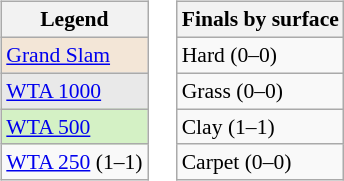<table>
<tr valign=top>
<td><br><table class="wikitable" style="font-size:90%;">
<tr>
<th>Legend</th>
</tr>
<tr bgcolor=f3e6d7>
<td><a href='#'>Grand Slam</a></td>
</tr>
<tr bgcolor=e9e9e9>
<td><a href='#'>WTA 1000</a></td>
</tr>
<tr bgcolor=d4f1c5>
<td><a href='#'>WTA 500</a></td>
</tr>
<tr>
<td><a href='#'>WTA 250</a> (1–1)</td>
</tr>
</table>
</td>
<td><br><table class="wikitable" style="font-size:90%;">
<tr>
<th>Finals by surface</th>
</tr>
<tr>
<td>Hard (0–0)</td>
</tr>
<tr>
<td>Grass (0–0)</td>
</tr>
<tr>
<td>Clay (1–1)</td>
</tr>
<tr>
<td>Carpet (0–0)</td>
</tr>
</table>
</td>
</tr>
</table>
